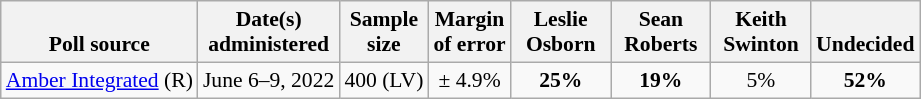<table class="wikitable" style="font-size:90%;text-align:center;">
<tr style="vertical-align:bottom">
<th>Poll source</th>
<th>Date(s)<br>administered</th>
<th>Sample<br>size</th>
<th>Margin<br>of error</th>
<th style="width:60px;">Leslie<br>Osborn</th>
<th style="width:60px;">Sean<br>Roberts</th>
<th style="width:60px;">Keith<br>Swinton</th>
<th>Undecided</th>
</tr>
<tr>
<td style="text-align:left;"><a href='#'>Amber Integrated</a> (R)</td>
<td>June 6–9, 2022</td>
<td>400 (LV)</td>
<td>± 4.9%</td>
<td><strong>25%</strong></td>
<td><strong>19%</strong></td>
<td>5%</td>
<td><strong>52%</strong></td>
</tr>
</table>
